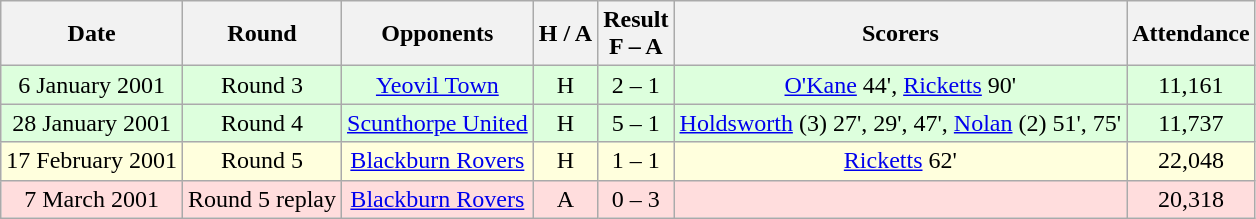<table class="wikitable" style="text-align:center">
<tr>
<th>Date</th>
<th>Round</th>
<th>Opponents</th>
<th>H / A</th>
<th>Result<br>F – A</th>
<th>Scorers</th>
<th>Attendance</th>
</tr>
<tr bgcolor="#ddffdd">
<td>6 January 2001</td>
<td>Round 3</td>
<td><a href='#'>Yeovil Town</a></td>
<td>H</td>
<td>2 – 1</td>
<td><a href='#'>O'Kane</a> 44', <a href='#'>Ricketts</a> 90'</td>
<td>11,161</td>
</tr>
<tr bgcolor="#ddffdd">
<td>28 January 2001</td>
<td>Round 4</td>
<td><a href='#'>Scunthorpe United</a></td>
<td>H</td>
<td>5 – 1</td>
<td><a href='#'>Holdsworth</a> (3) 27', 29', 47', <a href='#'>Nolan</a> (2) 51', 75'</td>
<td>11,737</td>
</tr>
<tr bgcolor="#ffffdd">
<td>17 February 2001</td>
<td>Round 5</td>
<td><a href='#'>Blackburn Rovers</a></td>
<td>H</td>
<td>1 – 1</td>
<td><a href='#'>Ricketts</a> 62'</td>
<td>22,048</td>
</tr>
<tr bgcolor="#ffdddd">
<td>7 March 2001</td>
<td>Round 5 replay</td>
<td><a href='#'>Blackburn Rovers</a></td>
<td>A</td>
<td>0 – 3</td>
<td></td>
<td>20,318</td>
</tr>
</table>
